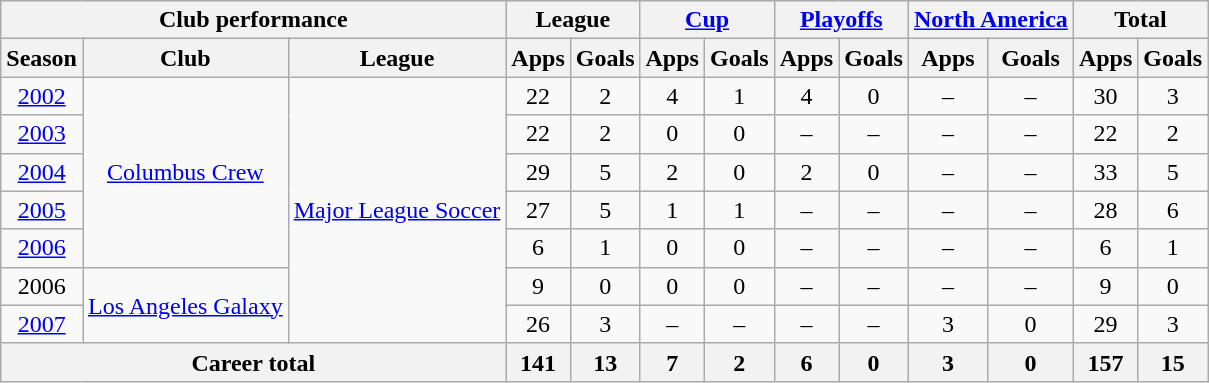<table class="wikitable" style="text-align:center">
<tr>
<th colspan=3>Club performance</th>
<th colspan=2>League</th>
<th colspan=2><a href='#'>Cup</a></th>
<th colspan=2><a href='#'>Playoffs</a></th>
<th colspan=2><a href='#'>North America</a></th>
<th colspan=2>Total</th>
</tr>
<tr>
<th>Season</th>
<th>Club</th>
<th>League</th>
<th>Apps</th>
<th>Goals</th>
<th>Apps</th>
<th>Goals</th>
<th>Apps</th>
<th>Goals</th>
<th>Apps</th>
<th>Goals</th>
<th>Apps</th>
<th>Goals</th>
</tr>
<tr>
<td><a href='#'>2002</a></td>
<td rowspan=5><a href='#'>Columbus Crew</a></td>
<td rowspan=7><a href='#'>Major League Soccer</a></td>
<td>22</td>
<td>2</td>
<td>4</td>
<td>1</td>
<td>4</td>
<td>0</td>
<td>–</td>
<td>–</td>
<td>30</td>
<td>3</td>
</tr>
<tr>
<td><a href='#'>2003</a></td>
<td>22</td>
<td>2</td>
<td>0</td>
<td>0</td>
<td>–</td>
<td>–</td>
<td>–</td>
<td>–</td>
<td>22</td>
<td>2</td>
</tr>
<tr>
<td><a href='#'>2004</a></td>
<td>29</td>
<td>5</td>
<td>2</td>
<td>0</td>
<td>2</td>
<td>0</td>
<td>–</td>
<td>–</td>
<td>33</td>
<td>5</td>
</tr>
<tr>
<td><a href='#'>2005</a></td>
<td>27</td>
<td>5</td>
<td>1</td>
<td>1</td>
<td>–</td>
<td>–</td>
<td>–</td>
<td>–</td>
<td>28</td>
<td>6</td>
</tr>
<tr>
<td><a href='#'>2006</a></td>
<td>6</td>
<td>1</td>
<td>0</td>
<td>0</td>
<td>–</td>
<td>–</td>
<td>–</td>
<td>–</td>
<td>6</td>
<td>1</td>
</tr>
<tr>
<td>2006</td>
<td rowspan=2><a href='#'>Los Angeles Galaxy</a></td>
<td>9</td>
<td>0</td>
<td>0</td>
<td>0</td>
<td>–</td>
<td>–</td>
<td>–</td>
<td>–</td>
<td>9</td>
<td>0</td>
</tr>
<tr>
<td><a href='#'>2007</a></td>
<td>26</td>
<td>3</td>
<td>–</td>
<td>–</td>
<td>–</td>
<td>–</td>
<td>3</td>
<td>0</td>
<td>29</td>
<td>3</td>
</tr>
<tr>
<th colspan=3>Career total</th>
<th>141</th>
<th>13</th>
<th>7</th>
<th>2</th>
<th>6</th>
<th>0</th>
<th>3</th>
<th>0</th>
<th>157</th>
<th>15</th>
</tr>
</table>
